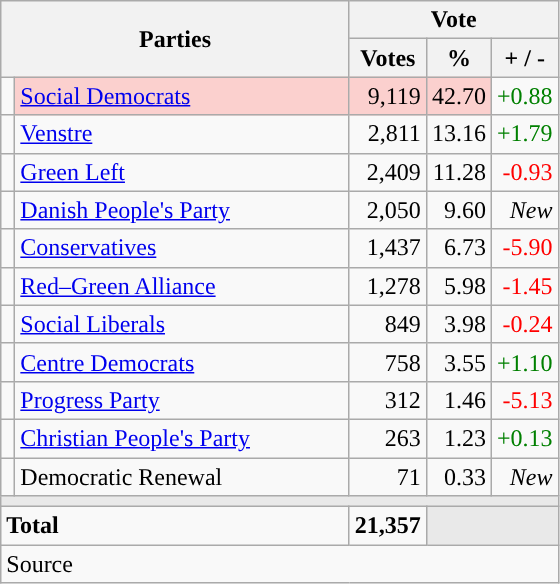<table class="wikitable" style="text-align:right;">
<tr>
<th style="text-align:centre;" rowspan="2" colspan="2" width="225">Parties</th>
<th colspan="3">Vote</th>
</tr>
<tr>
<th width="15">Votes</th>
<th width="15">%</th>
<th width="15">+ / -</th>
</tr>
<tr>
<td width="2" style="color:inherit;background:"></td>
<td bgcolor=#fbd0ce  align="left"><a href='#'>Social Democrats</a></td>
<td bgcolor=#fbd0ce>9,119</td>
<td bgcolor=#fbd0ce>42.70</td>
<td style=color:green;>+0.88</td>
</tr>
<tr>
<td width="2" style="color:inherit;background:"></td>
<td align="left"><a href='#'>Venstre</a></td>
<td>2,811</td>
<td>13.16</td>
<td style=color:green;>+1.79</td>
</tr>
<tr>
<td width="2" style="color:inherit;background:"></td>
<td align="left"><a href='#'>Green Left</a></td>
<td>2,409</td>
<td>11.28</td>
<td style=color:red;>-0.93</td>
</tr>
<tr>
<td width="2" style="color:inherit;background:"></td>
<td align="left"><a href='#'>Danish People's Party</a></td>
<td>2,050</td>
<td>9.60</td>
<td><em>New</em></td>
</tr>
<tr>
<td width="2" style="color:inherit;background:"></td>
<td align="left"><a href='#'>Conservatives</a></td>
<td>1,437</td>
<td>6.73</td>
<td style=color:red;>-5.90</td>
</tr>
<tr>
<td width="2" style="color:inherit;background:"></td>
<td align="left"><a href='#'>Red–Green Alliance</a></td>
<td>1,278</td>
<td>5.98</td>
<td style=color:red;>-1.45</td>
</tr>
<tr>
<td width="2" style="color:inherit;background:"></td>
<td align="left"><a href='#'>Social Liberals</a></td>
<td>849</td>
<td>3.98</td>
<td style=color:red;>-0.24</td>
</tr>
<tr>
<td width="2" style="color:inherit;background:"></td>
<td align="left"><a href='#'>Centre Democrats</a></td>
<td>758</td>
<td>3.55</td>
<td style=color:green;>+1.10</td>
</tr>
<tr>
<td width="2" style="color:inherit;background:"></td>
<td align="left"><a href='#'>Progress Party</a></td>
<td>312</td>
<td>1.46</td>
<td style=color:red;>-5.13</td>
</tr>
<tr>
<td width="2" style="color:inherit;background:"></td>
<td align="left"><a href='#'>Christian People's Party</a></td>
<td>263</td>
<td>1.23</td>
<td style=color:green;>+0.13</td>
</tr>
<tr>
<td width="2" style="color:inherit;background:"></td>
<td align="left">Democratic Renewal</td>
<td>71</td>
<td>0.33</td>
<td><em>New</em></td>
</tr>
<tr>
<td colspan="7" bgcolor="#E9E9E9"></td>
</tr>
<tr>
<td align="left" colspan="2"><strong>Total</strong></td>
<td><strong>21,357</strong></td>
<td bgcolor="#E9E9E9" colspan="2"></td>
</tr>
<tr>
<td align="left" colspan="6">Source</td>
</tr>
</table>
